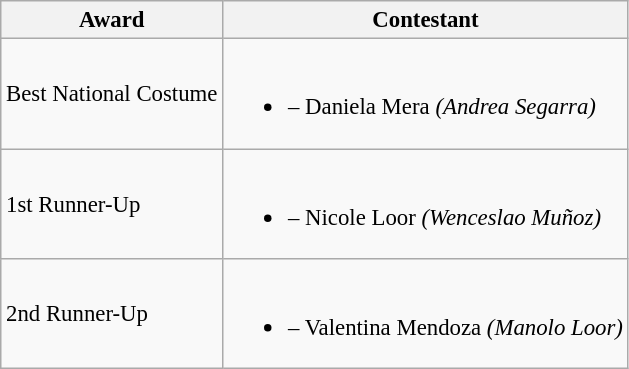<table class="wikitable sortable" style="font-size: 95%;">
<tr>
<th>Award</th>
<th>Contestant</th>
</tr>
<tr>
<td>Best National Costume</td>
<td><br><ul><li> – Daniela Mera <em>(Andrea Segarra)</em></li></ul></td>
</tr>
<tr>
<td>1st Runner-Up</td>
<td><br><ul><li> – Nicole Loor <em>(Wenceslao Muñoz)</em></li></ul></td>
</tr>
<tr>
<td>2nd Runner-Up</td>
<td><br><ul><li> – Valentina Mendoza <em>(Manolo Loor)</em></li></ul></td>
</tr>
</table>
